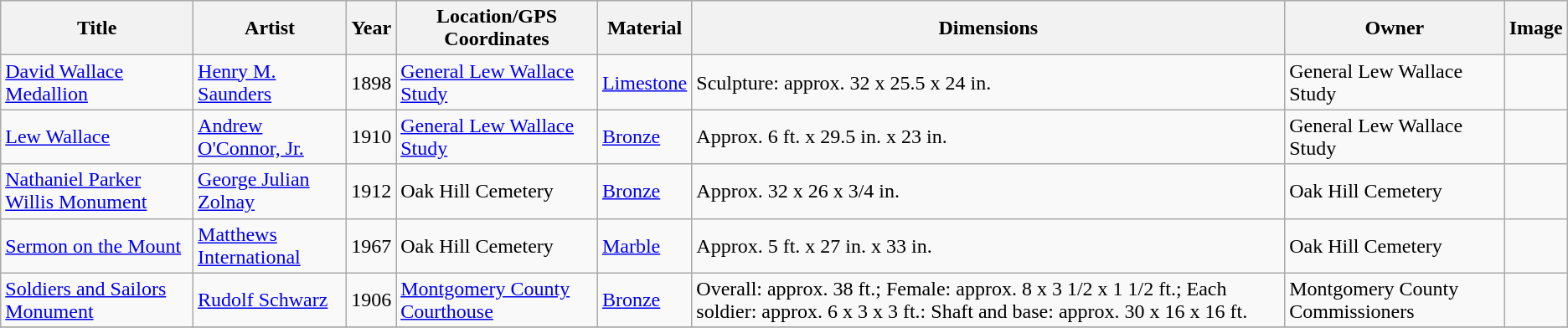<table class="wikitable sortable">
<tr>
<th>Title</th>
<th>Artist</th>
<th>Year</th>
<th>Location/GPS Coordinates</th>
<th>Material</th>
<th>Dimensions</th>
<th>Owner</th>
<th>Image</th>
</tr>
<tr>
<td><a href='#'>David Wallace Medallion</a></td>
<td><a href='#'>Henry M. Saunders</a></td>
<td>1898</td>
<td><a href='#'>General Lew Wallace Study</a></td>
<td><a href='#'>Limestone</a></td>
<td>Sculpture: approx. 32 x 25.5 x 24 in.</td>
<td>General Lew Wallace Study</td>
<td></td>
</tr>
<tr>
<td><a href='#'>Lew Wallace</a></td>
<td><a href='#'>Andrew O'Connor, Jr.</a></td>
<td>1910</td>
<td><a href='#'>General Lew Wallace Study</a></td>
<td><a href='#'>Bronze</a></td>
<td>Approx. 6 ft. x 29.5 in. x 23 in.</td>
<td>General Lew Wallace Study</td>
<td></td>
</tr>
<tr>
<td><a href='#'>Nathaniel Parker Willis Monument</a></td>
<td><a href='#'>George Julian Zolnay</a></td>
<td>1912</td>
<td>Oak Hill Cemetery</td>
<td><a href='#'>Bronze</a></td>
<td>Approx. 32 x 26 x 3/4 in.</td>
<td>Oak Hill Cemetery</td>
<td></td>
</tr>
<tr>
<td><a href='#'>Sermon on the Mount</a></td>
<td><a href='#'>Matthews International</a></td>
<td>1967</td>
<td>Oak Hill Cemetery</td>
<td><a href='#'>Marble</a></td>
<td>Approx. 5 ft. x 27 in. x 33 in.</td>
<td>Oak Hill Cemetery</td>
<td></td>
</tr>
<tr>
<td><a href='#'>Soldiers and Sailors Monument</a></td>
<td><a href='#'>Rudolf Schwarz</a></td>
<td>1906</td>
<td><a href='#'>Montgomery County Courthouse</a></td>
<td><a href='#'>Bronze</a></td>
<td>Overall: approx. 38 ft.; Female: approx. 8 x 3 1/2 x 1 1/2 ft.; Each soldier: approx. 6 x 3 x 3 ft.: Shaft and base: approx. 30 x 16 x 16 ft.</td>
<td>Montgomery County Commissioners</td>
<td></td>
</tr>
<tr>
</tr>
</table>
